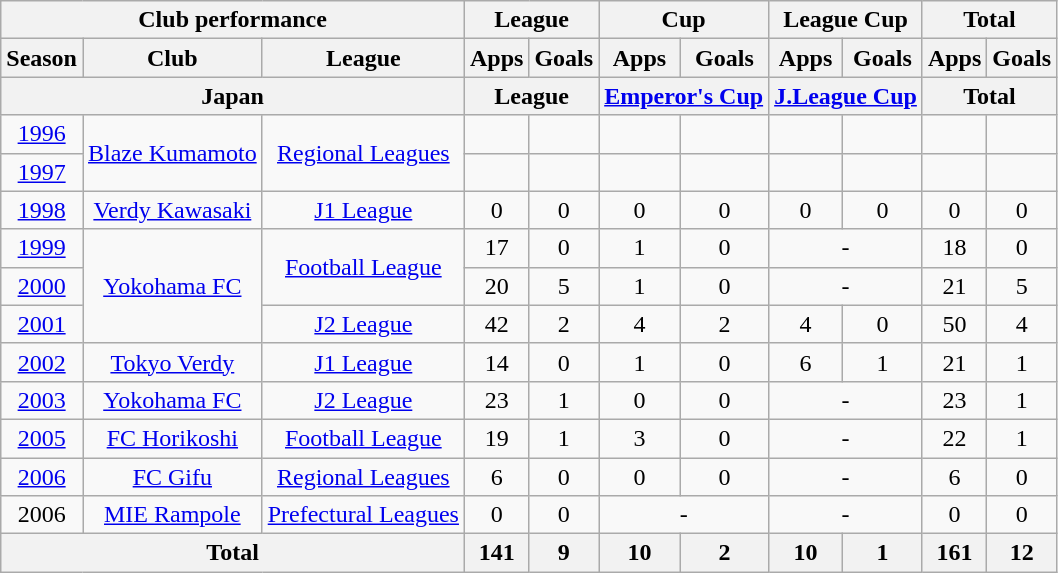<table class="wikitable" style="text-align:center;">
<tr>
<th colspan=3>Club performance</th>
<th colspan=2>League</th>
<th colspan=2>Cup</th>
<th colspan=2>League Cup</th>
<th colspan=2>Total</th>
</tr>
<tr>
<th>Season</th>
<th>Club</th>
<th>League</th>
<th>Apps</th>
<th>Goals</th>
<th>Apps</th>
<th>Goals</th>
<th>Apps</th>
<th>Goals</th>
<th>Apps</th>
<th>Goals</th>
</tr>
<tr>
<th colspan=3>Japan</th>
<th colspan=2>League</th>
<th colspan=2><a href='#'>Emperor's Cup</a></th>
<th colspan=2><a href='#'>J.League Cup</a></th>
<th colspan=2>Total</th>
</tr>
<tr>
<td><a href='#'>1996</a></td>
<td rowspan="2"><a href='#'>Blaze Kumamoto</a></td>
<td rowspan="2"><a href='#'>Regional Leagues</a></td>
<td></td>
<td></td>
<td></td>
<td></td>
<td></td>
<td></td>
<td></td>
<td></td>
</tr>
<tr>
<td><a href='#'>1997</a></td>
<td></td>
<td></td>
<td></td>
<td></td>
<td></td>
<td></td>
<td></td>
<td></td>
</tr>
<tr>
<td><a href='#'>1998</a></td>
<td><a href='#'>Verdy Kawasaki</a></td>
<td><a href='#'>J1 League</a></td>
<td>0</td>
<td>0</td>
<td>0</td>
<td>0</td>
<td>0</td>
<td>0</td>
<td>0</td>
<td>0</td>
</tr>
<tr>
<td><a href='#'>1999</a></td>
<td rowspan="3"><a href='#'>Yokohama FC</a></td>
<td rowspan="2"><a href='#'>Football League</a></td>
<td>17</td>
<td>0</td>
<td>1</td>
<td>0</td>
<td colspan="2">-</td>
<td>18</td>
<td>0</td>
</tr>
<tr>
<td><a href='#'>2000</a></td>
<td>20</td>
<td>5</td>
<td>1</td>
<td>0</td>
<td colspan="2">-</td>
<td>21</td>
<td>5</td>
</tr>
<tr>
<td><a href='#'>2001</a></td>
<td><a href='#'>J2 League</a></td>
<td>42</td>
<td>2</td>
<td>4</td>
<td>2</td>
<td>4</td>
<td>0</td>
<td>50</td>
<td>4</td>
</tr>
<tr>
<td><a href='#'>2002</a></td>
<td><a href='#'>Tokyo Verdy</a></td>
<td><a href='#'>J1 League</a></td>
<td>14</td>
<td>0</td>
<td>1</td>
<td>0</td>
<td>6</td>
<td>1</td>
<td>21</td>
<td>1</td>
</tr>
<tr>
<td><a href='#'>2003</a></td>
<td><a href='#'>Yokohama FC</a></td>
<td><a href='#'>J2 League</a></td>
<td>23</td>
<td>1</td>
<td>0</td>
<td>0</td>
<td colspan="2">-</td>
<td>23</td>
<td>1</td>
</tr>
<tr>
<td><a href='#'>2005</a></td>
<td><a href='#'>FC Horikoshi</a></td>
<td><a href='#'>Football League</a></td>
<td>19</td>
<td>1</td>
<td>3</td>
<td>0</td>
<td colspan="2">-</td>
<td>22</td>
<td>1</td>
</tr>
<tr>
<td><a href='#'>2006</a></td>
<td><a href='#'>FC Gifu</a></td>
<td><a href='#'>Regional Leagues</a></td>
<td>6</td>
<td>0</td>
<td>0</td>
<td>0</td>
<td colspan="2">-</td>
<td>6</td>
<td>0</td>
</tr>
<tr>
<td>2006</td>
<td><a href='#'>MIE Rampole</a></td>
<td><a href='#'>Prefectural Leagues</a></td>
<td>0</td>
<td>0</td>
<td colspan="2">-</td>
<td colspan="2">-</td>
<td>0</td>
<td>0</td>
</tr>
<tr>
<th colspan=3>Total</th>
<th>141</th>
<th>9</th>
<th>10</th>
<th>2</th>
<th>10</th>
<th>1</th>
<th>161</th>
<th>12</th>
</tr>
</table>
